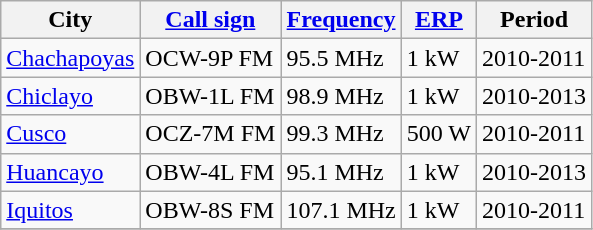<table class="wikitable">
<tr>
<th>City</th>
<th><a href='#'>Call sign</a></th>
<th><a href='#'>Frequency</a></th>
<th><a href='#'>ERP</a></th>
<th>Period</th>
</tr>
<tr>
<td><a href='#'>Chachapoyas</a></td>
<td>OCW-9P FM</td>
<td>95.5 MHz</td>
<td>1 kW</td>
<td>2010-2011</td>
</tr>
<tr>
<td><a href='#'>Chiclayo</a></td>
<td>OBW-1L FM</td>
<td>98.9 MHz</td>
<td>1 kW</td>
<td>2010-2013</td>
</tr>
<tr>
<td><a href='#'>Cusco</a></td>
<td>OCZ-7M FM</td>
<td>99.3 MHz</td>
<td>500 W</td>
<td>2010-2011</td>
</tr>
<tr>
<td><a href='#'>Huancayo</a></td>
<td>OBW-4L FM</td>
<td>95.1 MHz</td>
<td>1 kW</td>
<td>2010-2013</td>
</tr>
<tr>
<td><a href='#'>Iquitos</a></td>
<td>OBW-8S FM</td>
<td>107.1 MHz</td>
<td>1 kW</td>
<td>2010-2011</td>
</tr>
<tr>
</tr>
</table>
